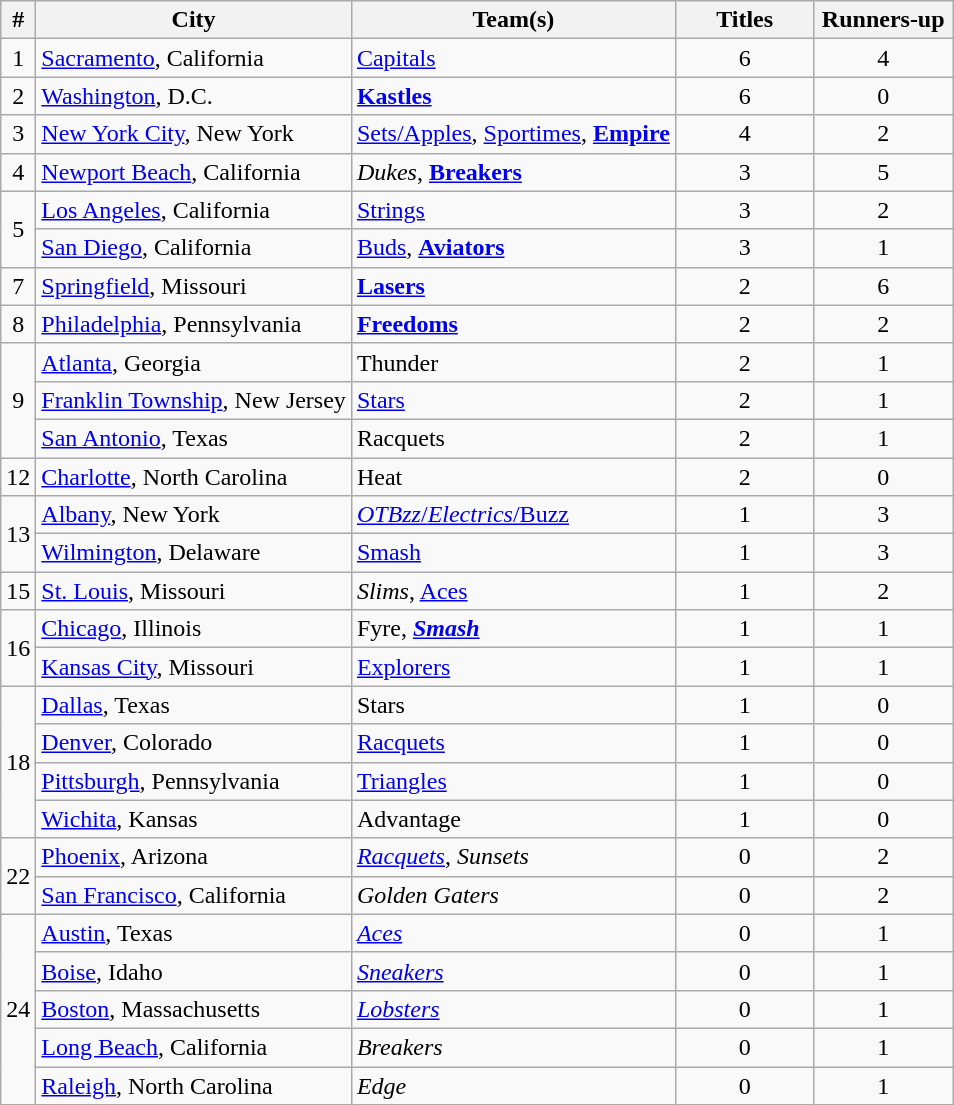<table class="wikitable sortable nowrap" style="text-align:center;">
<tr>
<th>#</th>
<th>City</th>
<th>Team(s)</th>
<th width=85>Titles</th>
<th width=85>Runners-up</th>
</tr>
<tr>
<td>1</td>
<td align=left><a href='#'>Sacramento</a>, California</td>
<td align=left><a href='#'>Capitals</a></td>
<td>6</td>
<td>4</td>
</tr>
<tr>
<td>2</td>
<td align=left><a href='#'>Washington</a>, D.C.</td>
<td align=left><a href='#'><strong>Kastles</strong></a></td>
<td>6</td>
<td>0</td>
</tr>
<tr>
<td>3</td>
<td align=left><a href='#'>New York City</a>, New York</td>
<td align=left><a href='#'>Sets/Apples</a>, <a href='#'>Sportimes</a>, <a href='#'><strong>Empire</strong></a></td>
<td>4</td>
<td>2</td>
</tr>
<tr>
<td>4</td>
<td align=left><a href='#'>Newport Beach</a>, California</td>
<td align=left><em>Dukes</em>, <a href='#'><strong>Breakers</strong></a></td>
<td>3</td>
<td>5</td>
</tr>
<tr>
<td rowspan=2>5</td>
<td align=left><a href='#'>Los Angeles</a>, California</td>
<td align=left><a href='#'>Strings</a></td>
<td>3</td>
<td>2</td>
</tr>
<tr>
<td align=left><a href='#'>San Diego</a>, California</td>
<td align=left><a href='#'>Buds</a>, <a href='#'><strong>Aviators</strong></a></td>
<td>3</td>
<td>1</td>
</tr>
<tr>
<td>7</td>
<td align=left><a href='#'>Springfield</a>, Missouri</td>
<td align=left><a href='#'><strong>Lasers</strong></a></td>
<td>2</td>
<td>6</td>
</tr>
<tr>
<td>8</td>
<td align=left><a href='#'>Philadelphia</a>, Pennsylvania</td>
<td align=left><a href='#'><strong>Freedoms</strong></a></td>
<td>2</td>
<td>2</td>
</tr>
<tr>
<td rowspan=3>9</td>
<td align=left><a href='#'>Atlanta</a>, Georgia</td>
<td align=left>Thunder</td>
<td>2</td>
<td>1</td>
</tr>
<tr>
<td align=left><a href='#'>Franklin Township</a>, New Jersey</td>
<td align=left><a href='#'>Stars</a></td>
<td>2</td>
<td>1</td>
</tr>
<tr>
<td align=left><a href='#'>San Antonio</a>, Texas</td>
<td align=left>Racquets</td>
<td>2</td>
<td>1</td>
</tr>
<tr>
<td>12</td>
<td align=left><a href='#'>Charlotte</a>, North Carolina</td>
<td align=left>Heat</td>
<td>2</td>
<td>0</td>
</tr>
<tr>
<td rowspan=2>13</td>
<td align=left><a href='#'>Albany</a>, New York</td>
<td align=left><a href='#'><em>OTBzz</em>/<em>Electrics</em>/Buzz</a></td>
<td>1</td>
<td>3</td>
</tr>
<tr>
<td align=left><a href='#'>Wilmington</a>, Delaware</td>
<td align=left><a href='#'>Smash</a></td>
<td>1</td>
<td>3</td>
</tr>
<tr>
<td>15</td>
<td align=left><a href='#'>St. Louis</a>, Missouri</td>
<td align=left><em>Slims</em>, <a href='#'>Aces</a></td>
<td>1</td>
<td>2</td>
</tr>
<tr>
<td rowspan=2>16</td>
<td align=left><a href='#'>Chicago</a>, Illinois</td>
<td align=left>Fyre, <strong><em><a href='#'>Smash</a></em></strong></td>
<td>1</td>
<td>1</td>
</tr>
<tr>
<td align=left><a href='#'>Kansas City</a>, Missouri</td>
<td align=left><a href='#'>Explorers</a></td>
<td>1</td>
<td>1</td>
</tr>
<tr>
<td rowspan=4>18</td>
<td align=left><a href='#'>Dallas</a>, Texas</td>
<td align=left>Stars</td>
<td>1</td>
<td>0</td>
</tr>
<tr>
<td align=left><a href='#'>Denver</a>, Colorado</td>
<td align=left><a href='#'>Racquets</a></td>
<td>1</td>
<td>0</td>
</tr>
<tr>
<td align=left><a href='#'>Pittsburgh</a>, Pennsylvania</td>
<td align=left><a href='#'>Triangles</a></td>
<td>1</td>
<td>0</td>
</tr>
<tr>
<td align=left><a href='#'>Wichita</a>, Kansas</td>
<td align=left>Advantage</td>
<td>1</td>
<td>0</td>
</tr>
<tr>
<td rowspan=2>22</td>
<td align=left><a href='#'>Phoenix</a>, Arizona</td>
<td align=left><em><a href='#'>Racquets</a></em>, <em>Sunsets</em></td>
<td>0</td>
<td>2</td>
</tr>
<tr>
<td align=left><a href='#'>San Francisco</a>, California</td>
<td align=left><em>Golden Gaters</em></td>
<td>0</td>
<td>2</td>
</tr>
<tr>
<td rowspan=5>24</td>
<td align=left><a href='#'>Austin</a>, Texas</td>
<td align=left><em><a href='#'>Aces</a></em></td>
<td>0</td>
<td>1</td>
</tr>
<tr>
<td align=left><a href='#'>Boise</a>, Idaho</td>
<td align=left><em><a href='#'>Sneakers</a></em></td>
<td>0</td>
<td>1</td>
</tr>
<tr>
<td align=left><a href='#'>Boston</a>, Massachusetts</td>
<td align=left><em><a href='#'>Lobsters</a></em></td>
<td>0</td>
<td>1</td>
</tr>
<tr>
<td align=left><a href='#'>Long Beach</a>, California</td>
<td align=left><em>Breakers</em></td>
<td>0</td>
<td>1</td>
</tr>
<tr>
<td align=left><a href='#'>Raleigh</a>, North Carolina</td>
<td align=left><em>Edge</em></td>
<td>0</td>
<td>1</td>
</tr>
</table>
